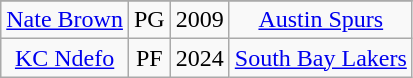<table class="wikitable">
<tr>
</tr>
<tr align="center">
<td><a href='#'>Nate Brown</a></td>
<td>PG</td>
<td>2009</td>
<td><a href='#'>Austin Spurs</a></td>
</tr>
<tr align="center">
<td><a href='#'>KC Ndefo</a></td>
<td>PF</td>
<td>2024</td>
<td><a href='#'>South Bay Lakers</a></td>
</tr>
</table>
